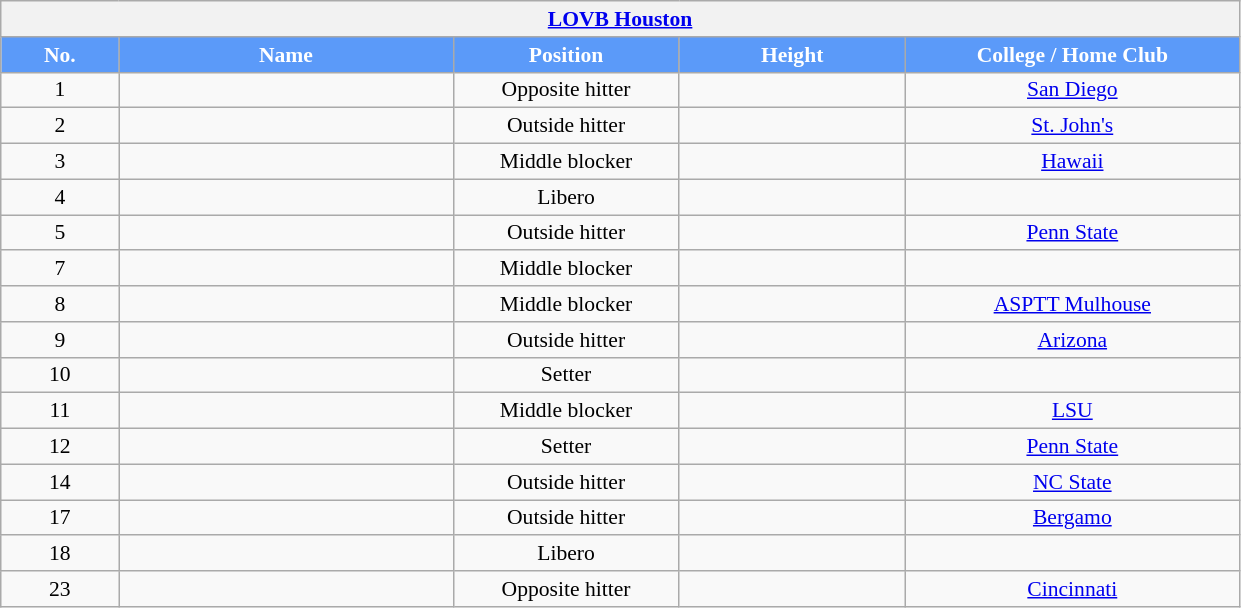<table class="wikitable collapsible collapsed" style="font-size:90%; text-align:center">
<tr>
<th colspan=5 style="width:30em"><a href='#'>LOVB Houston</a></th>
</tr>
<tr>
<th style="width:5em; color:#ffffff; background-color:#5b9af9">No.</th>
<th style="width:15em; color:#ffffff; background-color:#5b9af9">Name</th>
<th style="width:10em; color:#ffffff; background-color:#5b9af9">Position</th>
<th style="width:10em; color:#ffffff; background-color:#5b9af9">Height</th>
<th style="width:15em; color:#ffffff; background-color:#5b9af9">College / Home Club</th>
</tr>
<tr>
<td>1</td>
<td align=left> </td>
<td>Opposite hitter</td>
<td></td>
<td><a href='#'>San Diego</a></td>
</tr>
<tr>
<td>2</td>
<td align=left> </td>
<td>Outside hitter</td>
<td></td>
<td><a href='#'>St. John's</a></td>
</tr>
<tr>
<td>3</td>
<td align=left> </td>
<td>Middle blocker</td>
<td></td>
<td><a href='#'>Hawaii</a></td>
</tr>
<tr>
<td>4</td>
<td align=left> </td>
<td>Libero</td>
<td></td>
<td></td>
</tr>
<tr>
<td>5</td>
<td align=left> </td>
<td>Outside hitter</td>
<td></td>
<td><a href='#'>Penn State</a></td>
</tr>
<tr>
<td>7</td>
<td align=left> </td>
<td>Middle blocker</td>
<td></td>
<td></td>
</tr>
<tr>
<td>8</td>
<td align=left> </td>
<td>Middle blocker</td>
<td></td>
<td><a href='#'>ASPTT Mulhouse</a></td>
</tr>
<tr>
<td>9</td>
<td align=left> </td>
<td>Outside hitter</td>
<td></td>
<td><a href='#'>Arizona</a></td>
</tr>
<tr>
<td>10</td>
<td align=left> </td>
<td>Setter</td>
<td></td>
<td></td>
</tr>
<tr>
<td>11</td>
<td align=left> </td>
<td>Middle blocker</td>
<td></td>
<td><a href='#'>LSU</a></td>
</tr>
<tr>
<td>12</td>
<td align=left> </td>
<td>Setter</td>
<td></td>
<td><a href='#'>Penn State</a></td>
</tr>
<tr>
<td>14</td>
<td align=left> </td>
<td>Outside hitter</td>
<td></td>
<td><a href='#'>NC State</a></td>
</tr>
<tr>
<td>17</td>
<td align=left> </td>
<td>Outside hitter</td>
<td></td>
<td><a href='#'>Bergamo</a></td>
</tr>
<tr>
<td>18</td>
<td align=left> </td>
<td>Libero</td>
<td></td>
<td></td>
</tr>
<tr>
<td>23</td>
<td align=left> </td>
<td>Opposite hitter</td>
<td></td>
<td><a href='#'>Cincinnati</a></td>
</tr>
</table>
